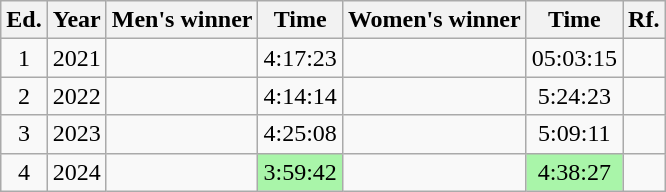<table class="wikitable sortable" style="text-align:center">
<tr>
<th class="unsortable">Ed.</th>
<th>Year</th>
<th>Men's winner</th>
<th>Time</th>
<th>Women's winner</th>
<th>Time</th>
<th class="unsortable">Rf.</th>
</tr>
<tr>
<td>1</td>
<td>2021</td>
<td align=left></td>
<td>4:17:23</td>
<td align=left></td>
<td>05:03:15</td>
<td></td>
</tr>
<tr>
<td>2</td>
<td>2022</td>
<td align=left></td>
<td>4:14:14</td>
<td align=left></td>
<td>5:24:23</td>
<td></td>
</tr>
<tr>
<td>3</td>
<td>2023</td>
<td align=left></td>
<td>4:25:08</td>
<td align=left></td>
<td>5:09:11</td>
<td></td>
</tr>
<tr>
<td>4</td>
<td>2024</td>
<td align=left></td>
<td bgcolor=#A9F5A9>3:59:42</td>
<td align=left></td>
<td bgcolor=#A9F5A9>4:38:27</td>
<td></td>
</tr>
</table>
